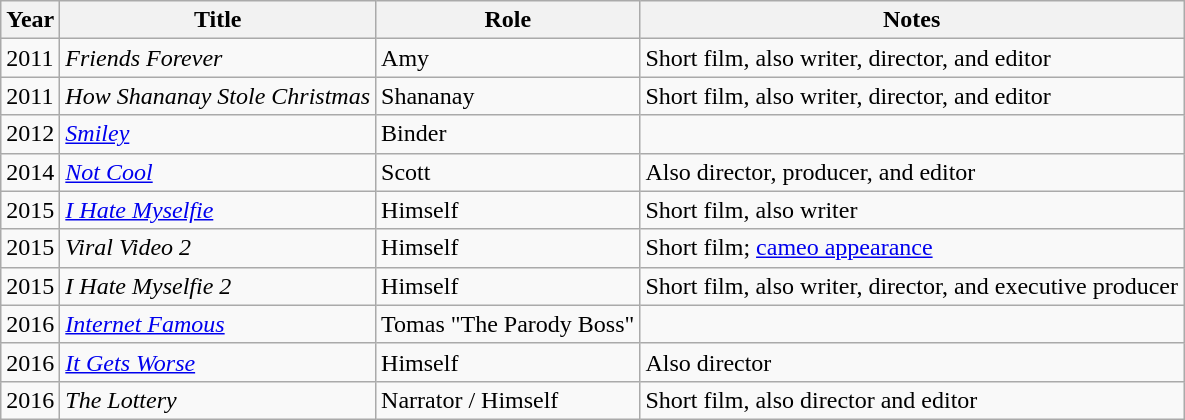<table class="wikitable plainrowheaders sortable">
<tr>
<th scope="col">Year</th>
<th scope="col">Title</th>
<th scope="col">Role</th>
<th scope="col" class="unsortable">Notes</th>
</tr>
<tr>
<td>2011</td>
<td><em>Friends Forever</em></td>
<td>Amy</td>
<td>Short film, also writer, director, and editor</td>
</tr>
<tr>
<td>2011</td>
<td><em>How Shananay Stole Christmas</em></td>
<td>Shananay</td>
<td>Short film, also writer, director, and editor</td>
</tr>
<tr>
<td>2012</td>
<td><em><a href='#'>Smiley</a></em></td>
<td>Binder</td>
<td></td>
</tr>
<tr>
<td>2014</td>
<td><em><a href='#'>Not Cool</a></em></td>
<td>Scott</td>
<td>Also director, producer, and editor</td>
</tr>
<tr>
<td>2015</td>
<td><em><a href='#'>I Hate Myselfie</a></em></td>
<td>Himself</td>
<td>Short film, also writer</td>
</tr>
<tr>
<td>2015</td>
<td><em>Viral Video 2</em></td>
<td>Himself</td>
<td>Short film; <a href='#'>cameo appearance</a></td>
</tr>
<tr>
<td>2015</td>
<td><em>I Hate Myselfie 2</em></td>
<td>Himself</td>
<td>Short film, also writer, director, and executive producer</td>
</tr>
<tr>
<td>2016</td>
<td><em><a href='#'>Internet Famous</a></em></td>
<td>Tomas "The Parody Boss"</td>
<td></td>
</tr>
<tr>
<td>2016</td>
<td><em><a href='#'>It Gets Worse</a></em></td>
<td>Himself</td>
<td>Also director</td>
</tr>
<tr>
<td>2016</td>
<td><em>The Lottery</em></td>
<td>Narrator / Himself</td>
<td>Short film, also director and editor</td>
</tr>
</table>
